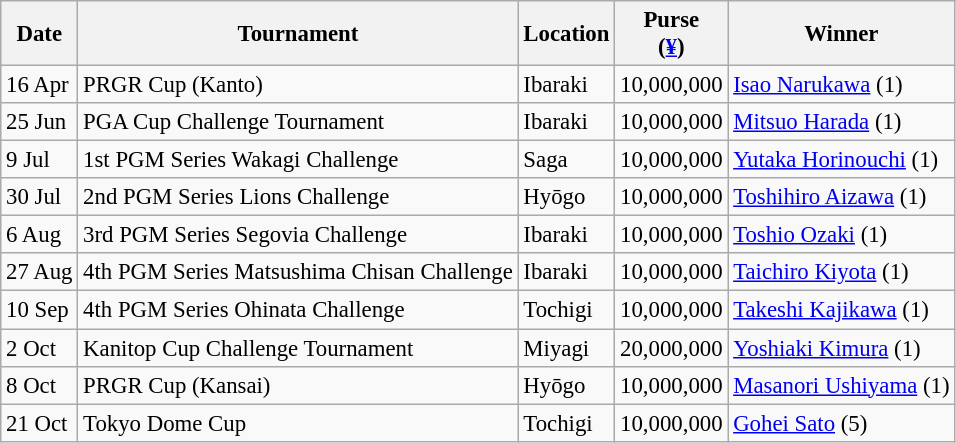<table class="wikitable" style="font-size:95%">
<tr>
<th>Date</th>
<th>Tournament</th>
<th>Location</th>
<th>Purse<br>(<a href='#'>¥</a>)</th>
<th>Winner</th>
</tr>
<tr>
<td>16 Apr</td>
<td>PRGR Cup (Kanto)</td>
<td>Ibaraki</td>
<td align=right>10,000,000</td>
<td> <a href='#'>Isao Narukawa</a> (1)</td>
</tr>
<tr>
<td>25 Jun</td>
<td>PGA Cup Challenge Tournament</td>
<td>Ibaraki</td>
<td align=right>10,000,000</td>
<td> <a href='#'>Mitsuo Harada</a> (1)</td>
</tr>
<tr>
<td>9 Jul</td>
<td>1st PGM Series Wakagi Challenge</td>
<td>Saga</td>
<td align=right>10,000,000</td>
<td> <a href='#'>Yutaka Horinouchi</a> (1)</td>
</tr>
<tr>
<td>30 Jul</td>
<td>2nd PGM Series Lions Challenge</td>
<td>Hyōgo</td>
<td align=right>10,000,000</td>
<td> <a href='#'>Toshihiro Aizawa</a> (1)</td>
</tr>
<tr>
<td>6 Aug</td>
<td>3rd PGM Series Segovia Challenge</td>
<td>Ibaraki</td>
<td align=right>10,000,000</td>
<td> <a href='#'>Toshio Ozaki</a> (1)</td>
</tr>
<tr>
<td>27 Aug</td>
<td>4th PGM Series Matsushima Chisan Challenge</td>
<td>Ibaraki</td>
<td align=right>10,000,000</td>
<td> <a href='#'>Taichiro Kiyota</a> (1)</td>
</tr>
<tr>
<td>10 Sep</td>
<td>4th PGM Series Ohinata Challenge</td>
<td>Tochigi</td>
<td align=right>10,000,000</td>
<td> <a href='#'>Takeshi Kajikawa</a> (1)</td>
</tr>
<tr>
<td>2 Oct</td>
<td>Kanitop Cup Challenge Tournament</td>
<td>Miyagi</td>
<td align=right>20,000,000</td>
<td> <a href='#'>Yoshiaki Kimura</a> (1)</td>
</tr>
<tr>
<td>8 Oct</td>
<td>PRGR Cup (Kansai)</td>
<td>Hyōgo</td>
<td align=right>10,000,000</td>
<td> <a href='#'>Masanori Ushiyama</a> (1)</td>
</tr>
<tr>
<td>21 Oct</td>
<td>Tokyo Dome Cup</td>
<td>Tochigi</td>
<td align=right>10,000,000</td>
<td> <a href='#'>Gohei Sato</a> (5)</td>
</tr>
</table>
